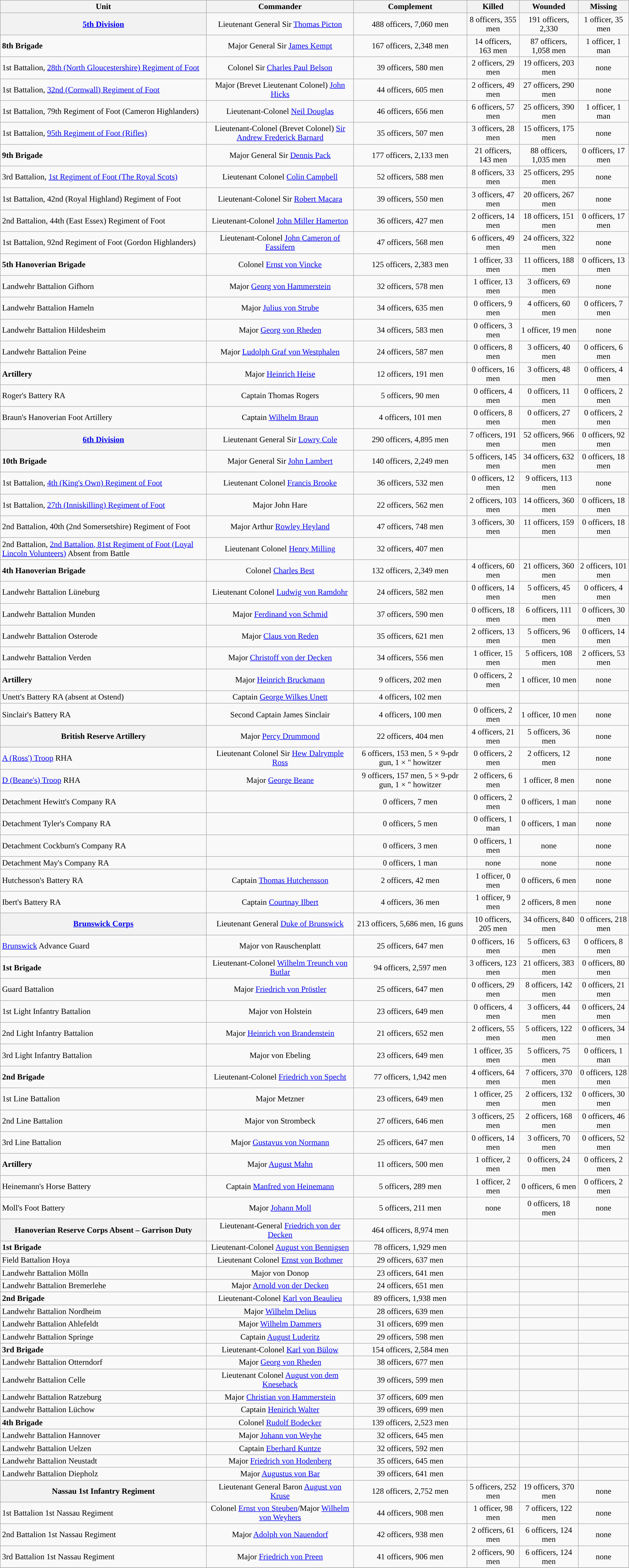<table class="wikitable">
<tr>
<th>Unit</th>
<th>Commander</th>
<th>Complement</th>
<th>Killed</th>
<th>Wounded</th>
<th>Missing</th>
</tr>
<tr>
<th colspan="1" bgcolor="#f9f9f9;"><a href='#'>5th Division</a></th>
<td align="center">Lieutenant General Sir <a href='#'>Thomas Picton</a> </td>
<td align="center">488 officers, 7,060 men</td>
<td align="center">8 officers, 355 men</td>
<td align="center">191 officers, 2,330</td>
<td align="center">1 officer, 35 men</td>
</tr>
<tr>
<td><strong>8th Brigade</strong></td>
<td align="center">Major General Sir <a href='#'>James Kempt</a> </td>
<td align="center">167 officers, 2,348 men</td>
<td align="center">14 officers, 163 men</td>
<td align="center">87 officers, 1,058 men</td>
<td align="center">1 officer, 1 man</td>
</tr>
<tr>
<td>1st Battalion, <a href='#'>28th (North Gloucestershire) Regiment of Foot</a></td>
<td align="center">Colonel Sir <a href='#'>Charles Paul Belson</a> </td>
<td align="center">39 officers, 580 men</td>
<td align="center">2 officers, 29 men</td>
<td align="center">19 officers, 203 men</td>
<td align="center">none</td>
</tr>
<tr>
<td>1st Battalion, <a href='#'>32nd (Cornwall) Regiment of Foot</a></td>
<td align="center">Major (Brevet Lieutenant Colonel) <a href='#'>John Hicks</a></td>
<td align="center">44 officers, 605 men</td>
<td align="center">2 officers, 49 men</td>
<td align="center">27 officers, 290 men</td>
<td align="center">none</td>
</tr>
<tr>
<td>1st Battalion, 79th Regiment of Foot (Cameron Highlanders)</td>
<td align="center">Lieutenant-Colonel <a href='#'>Neil Douglas</a></td>
<td align="center">46 officers, 656 men</td>
<td align="center">6 officers, 57 men</td>
<td align="center">25 officers, 390 men</td>
<td align="center">1 officer, 1 man</td>
</tr>
<tr>
<td>1st Battalion, <a href='#'>95th Regiment of Foot (Rifles)</a></td>
<td align="center">Lieutenant-Colonel (Brevet Colonel) <a href='#'>Sir Andrew Frederick Barnard</a> </td>
<td align="center">35 officers, 507 men</td>
<td align="center">3 officers, 28 men</td>
<td align="center">15 officers, 175 men</td>
<td align="center">none</td>
</tr>
<tr>
<td><strong>9th Brigade</strong></td>
<td align="center">Major General Sir <a href='#'>Dennis Pack</a> </td>
<td align="center">177 officers, 2,133 men</td>
<td align="center">21 officers, 143 men</td>
<td align="center">88 officers, 1,035 men</td>
<td align="center">0 officers, 17 men</td>
</tr>
<tr>
<td>3rd Battalion, <a href='#'>1st Regiment of Foot (The Royal Scots)</a></td>
<td align="center">Lieutenant Colonel <a href='#'>Colin Campbell</a></td>
<td align="center">52 officers, 588 men</td>
<td align="center">8 officers, 33 men</td>
<td align="center">25 officers, 295 men</td>
<td align="center">none</td>
</tr>
<tr>
<td>1st Battalion, 42nd (Royal Highland) Regiment of Foot</td>
<td align="center">Lieutenant-Colonel Sir <a href='#'>Robert Macara</a> </td>
<td align="center">39 officers, 550 men</td>
<td align="center">3 officers, 47 men</td>
<td align="center">20 officers, 267 men</td>
<td align="center">none</td>
</tr>
<tr>
<td>2nd Battalion, 44th (East Essex) Regiment of Foot</td>
<td align="center">Lieutenant-Colonel <a href='#'>John Miller Hamerton</a></td>
<td align="center">36 officers, 427 men</td>
<td align="center">2 officers, 14 men</td>
<td align="center">18 officers, 151 men</td>
<td align="center">0 officers, 17 men</td>
</tr>
<tr>
<td>1st Battalion, 92nd Regiment of Foot (Gordon Highlanders)</td>
<td align="center">Lieutenant-Colonel <a href='#'>John Cameron of Fassifern</a></td>
<td align="center">47 officers, 568 men</td>
<td align="center">6 officers, 49 men</td>
<td align="center">24 officers, 322 men</td>
<td align="center">none</td>
</tr>
<tr>
<td><strong>5th Hanoverian Brigade</strong></td>
<td align="center">Colonel <a href='#'>Ernst von Vincke</a></td>
<td align="center">125 officers, 2,383 men</td>
<td align="center">1 officer, 33 men</td>
<td align="center">11 officers, 188 men</td>
<td align="center">0 officers, 13 men</td>
</tr>
<tr>
<td>Landwehr Battalion Gifhorn</td>
<td align="center">Major <a href='#'>Georg von Hammerstein</a></td>
<td align="center">32 officers, 578 men</td>
<td align="center">1 officer, 13 men</td>
<td align="center">3 officers, 69 men</td>
<td align="center">none</td>
</tr>
<tr>
<td>Landwehr Battalion Hameln</td>
<td align="center">Major <a href='#'>Julius von Strube</a></td>
<td align="center">34 officers, 635 men</td>
<td align="center">0 officers, 9 men</td>
<td align="center">4 officers, 60 men</td>
<td align="center">0 officers, 7 men</td>
</tr>
<tr>
<td>Landwehr Battalion Hildesheim</td>
<td align="center">Major <a href='#'>Georg von Rheden</a></td>
<td align="center">34 officers, 583 men</td>
<td align="center">0 officers, 3 men</td>
<td align="center">1 officer, 19 men</td>
<td align="center">none</td>
</tr>
<tr>
<td>Landwehr Battalion Peine</td>
<td align="center">Major <a href='#'>Ludolph Graf von Westphalen</a></td>
<td align="center">24 officers, 587 men</td>
<td align="center">0 officers, 8 men</td>
<td align="center">3 officers, 40 men</td>
<td align="center">0 officers, 6 men</td>
</tr>
<tr>
<td><strong>Artillery</strong></td>
<td align="center">Major <a href='#'>Heinrich Heise</a></td>
<td align="center">12 officers, 191 men</td>
<td align="center">0 officers, 16 men</td>
<td align="center">3 officers, 48 men</td>
<td align="center">0 officers, 4 men</td>
</tr>
<tr>
<td>Roger's Battery RA</td>
<td align="center">Captain Thomas Rogers</td>
<td align="center">5 officers, 90 men</td>
<td align="center">0 officers, 4 men</td>
<td align="center">0 officers, 11 men</td>
<td align="center">0 officers, 2 men</td>
</tr>
<tr>
<td>Braun's Hanoverian Foot Artillery</td>
<td align="center">Captain <a href='#'>Wilhelm Braun</a></td>
<td align="center">4 officers, 101 men</td>
<td align="center">0 officers, 8 men</td>
<td align="center">0 officers, 27 men</td>
<td align="center">0 officers, 2 men</td>
</tr>
<tr>
<th colspan="1" bgcolor="#f9f9f9;"><a href='#'>6th Division</a></th>
<td align="center">Lieutenant General Sir <a href='#'>Lowry Cole</a></td>
<td align="center">290 officers, 4,895 men</td>
<td align="center">7 officers, 191 men</td>
<td align="center">52 officers, 966 men</td>
<td align="center">0 officers, 92 men</td>
</tr>
<tr>
<td><strong>10th Brigade</strong></td>
<td align="center">Major General Sir <a href='#'>John Lambert</a> </td>
<td align="center">140 officers, 2,249 men</td>
<td align="center">5 officers, 145 men</td>
<td align="center">34 officers, 632 men</td>
<td align="center">0 officers, 18 men</td>
</tr>
<tr>
<td>1st Battalion, <a href='#'>4th (King's Own) Regiment of Foot</a></td>
<td align="center">Lieutenant Colonel <a href='#'>Francis Brooke</a></td>
<td align="center">36 officers, 532 men</td>
<td align="center">0 officers, 12 men</td>
<td align="center">9 officers, 113 men</td>
<td align="center">none</td>
</tr>
<tr>
<td>1st Battalion, <a href='#'>27th (Inniskilling) Regiment of Foot</a></td>
<td align="center">Major John Hare</td>
<td align="center">22 officers, 562 men</td>
<td align="center">2 officers, 103 men</td>
<td align="center">14 officers, 360 men</td>
<td align="center">0 officers, 18 men</td>
</tr>
<tr>
<td>2nd Battalion, 40th (2nd Somersetshire) Regiment of Foot</td>
<td align="center">Major Arthur <a href='#'>Rowley Heyland</a></td>
<td align="center">47 officers, 748 men</td>
<td align="center">3 officers, 30 men</td>
<td align="center">11 officers, 159 men</td>
<td align="center">0 officers, 18 men</td>
</tr>
<tr>
<td>2nd Battalion, <a href='#'>2nd Battalion, 81st Regiment of Foot (Loyal Lincoln Volunteers)</a> Absent from Battle</td>
<td align="center">Lieutenant Colonel <a href='#'>Henry Milling</a></td>
<td align="center">32 officers, 407 men</td>
<td align="center"></td>
<td align="center"></td>
<td align="center"></td>
</tr>
<tr>
<td><strong>4th Hanoverian Brigade</strong></td>
<td align="center">Colonel <a href='#'>Charles Best</a></td>
<td align="center">132 officers, 2,349 men</td>
<td align="center">4 officers, 60 men</td>
<td align="center">21 officers, 360 men</td>
<td align="center">2 officers, 101 men</td>
</tr>
<tr>
<td>Landwehr Battalion Lüneburg</td>
<td align="center">Lieutenant Colonel <a href='#'>Ludwig von Ramdohr</a></td>
<td align="center">24 officers, 582 men</td>
<td align="center">0 officers, 14 men</td>
<td align="center">5 officers, 45 men</td>
<td align="center">0 officers, 4 men</td>
</tr>
<tr>
<td>Landwehr Battalion Munden</td>
<td align="center">Major <a href='#'>Ferdinand von Schmid</a></td>
<td align="center">37 officers, 590 men</td>
<td align="center">0 officers, 18 men</td>
<td align="center">6 officers, 111 men</td>
<td align="center">0 officers, 30 men</td>
</tr>
<tr>
<td>Landwehr Battalion Osterode</td>
<td align="center">Major <a href='#'>Claus von Reden</a></td>
<td align="center">35 officers, 621 men</td>
<td align="center">2 officers, 13 men</td>
<td align="center">5 officers, 96 men</td>
<td align="center">0 officers, 14 men</td>
</tr>
<tr>
<td>Landwehr Battalion Verden</td>
<td align="center">Major <a href='#'>Christoff von der Decken</a></td>
<td align="center">34 officers, 556 men</td>
<td align="center">1 officer, 15 men</td>
<td align="center">5 officers, 108 men</td>
<td align="center">2 officers, 53 men</td>
</tr>
<tr>
<td><strong>Artillery</strong></td>
<td align="center">Major <a href='#'>Heinrich Bruckmann</a></td>
<td align="center">9 officers, 202 men</td>
<td align="center">0 officers, 2 men</td>
<td align="center">1 officer, 10 men</td>
<td align="center">none</td>
</tr>
<tr>
<td>Unett's Battery RA (absent at Ostend)</td>
<td align="center">Captain <a href='#'>George Wilkes Unett</a></td>
<td align="center">4 officers, 102 men</td>
<td align="center"></td>
<td align="center"></td>
<td align="center"></td>
</tr>
<tr>
<td>Sinclair's Battery RA</td>
<td align="center">Second Captain James Sinclair</td>
<td align="center">4 officers, 100 men</td>
<td align="center">0 officers, 2 men</td>
<td align="center">1 officer, 10 men</td>
<td align="center">none</td>
</tr>
<tr>
<th colspan="1" bgcolor="#f9f9f9;">British Reserve Artillery</th>
<td align="center">Major <a href='#'>Percy Drummond</a></td>
<td align="center">22 officers, 404 men</td>
<td align="center">4 officers, 21 men</td>
<td align="center">5 officers, 36 men</td>
<td align="center">none</td>
</tr>
<tr>
<td><a href='#'>A (Ross') Troop</a> RHA</td>
<td align="center">Lieutenant Colonel Sir <a href='#'>Hew Dalrymple Ross</a> </td>
<td align="center">6 officers, 153 men, 5 × 9-pdr gun, 1 × " howitzer</td>
<td align="center">0 officers, 2 men</td>
<td align="center">2 officers, 12 men</td>
<td align="center">none</td>
</tr>
<tr>
<td><a href='#'>D (Beane's) Troop</a> RHA</td>
<td align="center">Major <a href='#'>George Beane</a></td>
<td align="center">9 officers, 157 men, 5 × 9-pdr gun, 1 × " howitzer</td>
<td align="center">2 officers, 6 men</td>
<td align="center">1 officer, 8 men</td>
<td align="center">none</td>
</tr>
<tr>
<td>Detachment Hewitt's Company RA</td>
<td align="center"></td>
<td align="center">0 officers, 7 men</td>
<td align="center">0 officers, 2 men</td>
<td align="center">0 officers, 1 man</td>
<td align="center">none</td>
</tr>
<tr>
<td>Detachment Tyler's Company RA</td>
<td align="center"></td>
<td align="center">0 officers, 5 men</td>
<td align="center">0 officers, 1 man</td>
<td align="center">0 officers, 1 man</td>
<td align="center">none</td>
</tr>
<tr>
<td>Detachment Cockburn's Company RA</td>
<td align="center"></td>
<td align="center">0 officers, 3 men</td>
<td align="center">0 officers, 1 men</td>
<td align="center">none</td>
<td align="center">none</td>
</tr>
<tr>
<td>Detachment May's Company RA</td>
<td align="center"></td>
<td align="center">0 officers, 1 man</td>
<td align="center">none</td>
<td align="center">none</td>
<td align="center">none</td>
</tr>
<tr>
<td>Hutchesson's Battery RA</td>
<td align="center">Captain <a href='#'>Thomas Hutchensson</a></td>
<td align="center">2 officers, 42 men</td>
<td align="center">1 officer, 0 men</td>
<td align="center">0 officers, 6 men</td>
<td align="center">none</td>
</tr>
<tr>
<td>Ibert's Battery RA</td>
<td align="center">Captain <a href='#'>Courtnay Ilbert</a></td>
<td align="center">4 officers, 36 men</td>
<td align="center">1 officer, 9 men</td>
<td align="center">2 officers, 8 men</td>
<td align="center">none</td>
</tr>
<tr>
<th colspan="1" bgcolor="#f9f9f9;"><a href='#'>Brunswick Corps</a></th>
<td align="center">Lieutenant General <a href='#'>Duke of Brunswick</a></td>
<td align="center">213 officers, 5,686 men, 16 guns</td>
<td align="center">10 officers, 205 men</td>
<td align="center">34 officers, 840 men</td>
<td align="center">0 officers, 218 men</td>
</tr>
<tr>
<td><a href='#'>Brunswick</a> Advance Guard</td>
<td align="center">Major von Rauschenplatt</td>
<td align="center">25 officers, 647 men</td>
<td align="center">0 officers, 16 men</td>
<td align="center">5 officers, 63 men</td>
<td align="center">0 officers, 8 men</td>
</tr>
<tr>
<td><strong>1st Brigade</strong></td>
<td align="center">Lieutenant-Colonel <a href='#'>Wilhelm Treunch von Butlar</a></td>
<td align="center">94 officers, 2,597 men</td>
<td align="center">3 officers, 123 men</td>
<td align="center">21 officers, 383 men</td>
<td align="center">0 officers, 80 men</td>
</tr>
<tr>
<td>Guard Battalion</td>
<td align="center">Major <a href='#'>Friedrich von Pröstler</a></td>
<td align="center">25 officers, 647 men</td>
<td align="center">0 officers, 29 men</td>
<td align="center">8 officers, 142 men</td>
<td align="center">0 officers, 21 men</td>
</tr>
<tr>
<td>1st Light Infantry Battalion</td>
<td align="center">Major von Holstein</td>
<td align="center">23 officers, 649 men</td>
<td align="center">0 officers, 4 men</td>
<td align="center">3 officers, 44 men</td>
<td align="center">0 officers, 24 men</td>
</tr>
<tr>
<td>2nd Light Infantry Battalion</td>
<td align="center">Major <a href='#'>Heinrich von Brandenstein</a></td>
<td align="center">21 officers, 652 men</td>
<td align="center">2 officers, 55 men</td>
<td align="center">5 officers, 122 men</td>
<td align="center">0 officers, 34 men</td>
</tr>
<tr>
<td>3rd Light Infantry Battalion</td>
<td align="center">Major von Ebeling</td>
<td align="center">23 officers, 649 men</td>
<td align="center">1 officer, 35 men</td>
<td align="center">5 officers, 75 men</td>
<td align="center">0 officers, 1 man</td>
</tr>
<tr>
<td><strong>2nd Brigade</strong></td>
<td align="center">Lieutenant-Colonel <a href='#'>Friedrich von Specht</a></td>
<td align="center">77 officers, 1,942 men</td>
<td align="center">4 officers, 64 men</td>
<td align="center">7 officers, 370 men</td>
<td align="center">0 officers, 128 men</td>
</tr>
<tr>
<td>1st Line Battalion</td>
<td align="center">Major Metzner</td>
<td align="center">23 officers, 649 men</td>
<td align="center">1 officer, 25 men</td>
<td align="center">2 officers, 132 men</td>
<td align="center">0 officers, 30 men</td>
</tr>
<tr>
<td>2nd Line Battalion</td>
<td align="center">Major von Strombeck</td>
<td align="center">27 officers, 646 men</td>
<td align="center">3 officers, 25 men</td>
<td align="center">2 officers, 168 men</td>
<td align="center">0 officers, 46 men</td>
</tr>
<tr>
<td>3rd Line Battalion</td>
<td align="center">Major <a href='#'>Gustavus von Normann</a></td>
<td align="center">25 officers, 647 men</td>
<td align="center">0 officers, 14 men</td>
<td align="center">3 officers, 70 men</td>
<td align="center">0 officers, 52 men</td>
</tr>
<tr>
<td><strong>Artillery</strong></td>
<td align="center">Major <a href='#'>August Mahn</a></td>
<td align="center">11 officers, 500 men</td>
<td align="center">1 officer, 2 men</td>
<td align="center">0 officers, 24 men</td>
<td align="center">0 officers, 2 men</td>
</tr>
<tr>
<td>Heinemann's Horse Battery</td>
<td align="center">Captain <a href='#'>Manfred von Heinemann</a></td>
<td align="center">5 officers, 289 men</td>
<td align="center">1 officer, 2 men</td>
<td align="center">0 officers, 6 men</td>
<td align="center">0 officers, 2 men</td>
</tr>
<tr>
<td>Moll's Foot Battery</td>
<td align="center">Major <a href='#'>Johann Moll</a></td>
<td align="center">5 officers, 211 men</td>
<td align="center">none</td>
<td align="center">0 officers, 18 men</td>
<td align="center">none</td>
</tr>
<tr>
<th colspan="1" bgcolor="#f9f9f9;">Hanoverian Reserve Corps Absent – Garrison Duty</th>
<td align="center">Lieutenant-General <a href='#'>Friedrich von der Decken</a></td>
<td align="center">464 officers, 8,974 men</td>
<td align="center"></td>
<td align="center"></td>
<td align="center"></td>
</tr>
<tr>
<td><strong>1st Brigade</strong></td>
<td align="center">Lieutenant-Colonel <a href='#'>August von Bennigsen</a></td>
<td align="center">78 officers, 1,929 men</td>
<td align="center"></td>
<td align="center"></td>
<td align="center"></td>
</tr>
<tr>
<td>Field Battalion Hoya</td>
<td align="center">Lieutenant Colonel <a href='#'>Ernst von Bothmer</a></td>
<td align="center">29 officers, 637 men</td>
<td align="center"></td>
<td align="center"></td>
<td align="center"></td>
</tr>
<tr>
<td>Landwehr Battalion Mölln</td>
<td align="center">Major von Donop</td>
<td align="center">23 officers, 641 men</td>
<td align="center"></td>
<td align="center"></td>
<td align="center"></td>
</tr>
<tr>
<td>Landwehr Battalion Bremerlehe</td>
<td align="center">Major <a href='#'>Arnold von der Decken</a></td>
<td align="center">24 officers, 651 men</td>
<td align="center"></td>
<td align="center"></td>
<td align="center"></td>
</tr>
<tr>
<td><strong>2nd Brigade</strong></td>
<td align="center">Lieutenant-Colonel <a href='#'>Karl von Beaulieu</a></td>
<td align="center">89 officers, 1,938 men</td>
<td align="center"></td>
<td align="center"></td>
<td align="center"></td>
</tr>
<tr>
<td>Landwehr Battalion Nordheim</td>
<td align="center">Major <a href='#'>Wilhelm Delius</a></td>
<td align="center">28 officers, 639 men</td>
<td align="center"></td>
<td align="center"></td>
<td align="center"></td>
</tr>
<tr>
<td>Landwehr Battalion Ahlefeldt</td>
<td align="center">Major <a href='#'>Wilhelm Dammers</a></td>
<td align="center">31 officers, 699 men</td>
<td align="center"></td>
<td align="center"></td>
<td align="center"></td>
</tr>
<tr>
<td>Landwehr Battalion Springe</td>
<td align="center">Captain <a href='#'>August Luderitz</a></td>
<td align="center">29 officers, 598 men</td>
<td align="center"></td>
<td align="center"></td>
<td align="center"></td>
</tr>
<tr>
<td><strong>3rd Brigade</strong></td>
<td align="center">Lieutenant-Colonel <a href='#'>Karl von Bülow</a></td>
<td align="center">154 officers, 2,584 men</td>
<td align="center"></td>
<td align="center"></td>
<td align="center"></td>
</tr>
<tr>
<td>Landwehr Battalion Otterndorf</td>
<td align="center">Major <a href='#'>Georg von Rheden</a></td>
<td align="center">38 officers, 677 men</td>
<td align="center"></td>
<td align="center"></td>
<td align="center"></td>
</tr>
<tr>
<td>Landwehr Battalion Celle</td>
<td align="center">Lieutenant Colonel <a href='#'>August von dem Kneseback</a></td>
<td align="center">39 officers, 599 men</td>
<td align="center"></td>
<td align="center"></td>
<td align="center"></td>
</tr>
<tr>
<td>Landwehr Battalion Ratzeburg</td>
<td align="center">Major <a href='#'>Christian von Hammerstein</a></td>
<td align="center">37 officers, 609 men</td>
<td align="center"></td>
<td align="center"></td>
<td align="center"></td>
</tr>
<tr>
<td>Landwehr Battalion Lüchow</td>
<td align="center">Captain <a href='#'>Henirich Walter</a></td>
<td align="center">39 officers, 699 men</td>
<td align="center"></td>
<td align="center"></td>
<td align="center"></td>
</tr>
<tr>
<td><strong>4th Brigade</strong></td>
<td align="center">Colonel <a href='#'>Rudolf Bodecker</a></td>
<td align="center">139 officers, 2,523 men</td>
<td align="center"></td>
<td align="center"></td>
<td align="center"></td>
</tr>
<tr>
<td>Landwehr Battalion Hannover</td>
<td align="center">Major <a href='#'>Johann von Weyhe</a></td>
<td align="center">32 officers, 645 men</td>
<td align="center"></td>
<td align="center"></td>
<td align="center"></td>
</tr>
<tr>
<td>Landwehr Battalion Uelzen</td>
<td align="center">Captain <a href='#'>Eberhard Kuntze</a></td>
<td align="center">32 officers, 592 men</td>
<td align="center"></td>
<td align="center"></td>
<td align="center"></td>
</tr>
<tr>
<td>Landwehr Battalion Neustadt</td>
<td align="center">Major <a href='#'>Friedrich von Hodenberg</a></td>
<td align="center">35 officers, 645 men</td>
<td align="center"></td>
<td align="center"></td>
<td align="center"></td>
</tr>
<tr>
<td>Landwehr Battalion Diepholz</td>
<td align="center">Major <a href='#'>Augustus von Bar</a></td>
<td align="center">39 officers, 641 men</td>
<td align="center"></td>
<td align="center"></td>
<td align="center"></td>
</tr>
<tr>
<th colspan="1" bgcolor="#f9f9f9;">Nassau 1st Infantry Regiment</th>
<td align="center">Lieutenant General Baron <a href='#'>August von Kruse</a></td>
<td align="center">128 officers, 2,752 men</td>
<td align="center">5 officers, 252 men</td>
<td align="center">19 officers, 370 men</td>
<td align="center">none</td>
</tr>
<tr>
<td>1st Battalion 1st Nassau Regiment</td>
<td align="center">Colonel <a href='#'>Ernst von Steuben</a>/Major <a href='#'>Wilhelm von Weyhers</a></td>
<td align="center">44 officers, 908 men</td>
<td align="center">1 officer, 98 men</td>
<td align="center">7 officers, 122 men</td>
<td align="center">none</td>
</tr>
<tr>
<td>2nd Battalion 1st Nassau Regiment</td>
<td align="center">Major <a href='#'>Adolph von Nauendorf</a></td>
<td align="center">42 officers, 938 men</td>
<td align="center">2 officers, 61 men</td>
<td align="center">6 officers, 124 men</td>
<td align="center">none</td>
</tr>
<tr>
<td>3rd Battalion 1st Nassau Regiment</td>
<td align="center">Major <a href='#'>Friedrich von Preen</a></td>
<td align="center">41 officers, 906 men</td>
<td align="center">2 officers, 90 men</td>
<td align="center">6 officers, 124 men</td>
<td align="center">none</td>
</tr>
<tr>
</tr>
</table>
